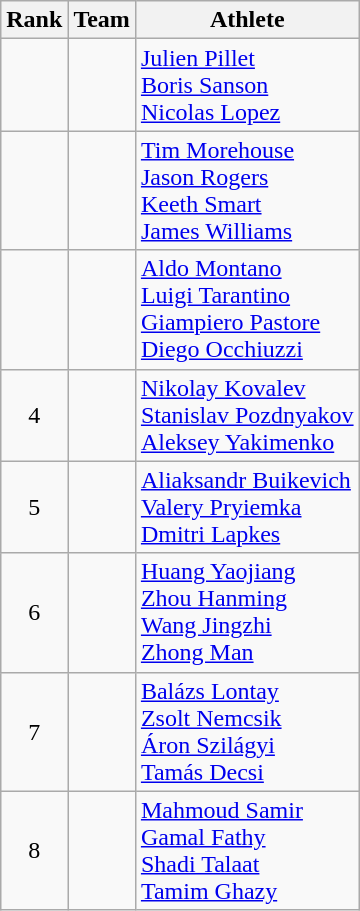<table class="wikitable sortable" style="text-align:center">
<tr>
<th>Rank</th>
<th>Team</th>
<th class="unsortable">Athlete</th>
</tr>
<tr>
<td></td>
<td align="left"></td>
<td align="left"><a href='#'>Julien Pillet</a><br><a href='#'>Boris Sanson</a><br><a href='#'>Nicolas Lopez</a></td>
</tr>
<tr>
<td></td>
<td align="left"></td>
<td align="left"><a href='#'>Tim Morehouse</a><br><a href='#'>Jason Rogers</a><br><a href='#'>Keeth Smart</a><br><a href='#'>James Williams</a></td>
</tr>
<tr>
<td></td>
<td align="left"></td>
<td align="left"><a href='#'>Aldo Montano</a><br><a href='#'>Luigi Tarantino</a><br><a href='#'>Giampiero Pastore</a><br><a href='#'>Diego Occhiuzzi</a></td>
</tr>
<tr>
<td>4</td>
<td align="left"></td>
<td align="left"><a href='#'>Nikolay Kovalev</a><br><a href='#'>Stanislav Pozdnyakov</a><br><a href='#'>Aleksey Yakimenko</a></td>
</tr>
<tr>
<td>5</td>
<td align="left"></td>
<td align="left"><a href='#'>Aliaksandr Buikevich</a><br><a href='#'>Valery Pryiemka</a><br><a href='#'>Dmitri Lapkes</a></td>
</tr>
<tr>
<td>6</td>
<td align="left"></td>
<td align="left"><a href='#'>Huang Yaojiang</a><br><a href='#'>Zhou Hanming</a><br><a href='#'>Wang Jingzhi</a><br><a href='#'>Zhong Man</a></td>
</tr>
<tr>
<td>7</td>
<td align="left"></td>
<td align="left"><a href='#'>Balázs Lontay</a><br><a href='#'>Zsolt Nemcsik</a><br><a href='#'>Áron Szilágyi</a><br><a href='#'>Tamás Decsi</a></td>
</tr>
<tr>
<td>8</td>
<td align="left"></td>
<td align="left"><a href='#'>Mahmoud Samir</a><br><a href='#'>Gamal Fathy</a><br><a href='#'>Shadi Talaat</a><br><a href='#'>Tamim Ghazy</a></td>
</tr>
</table>
